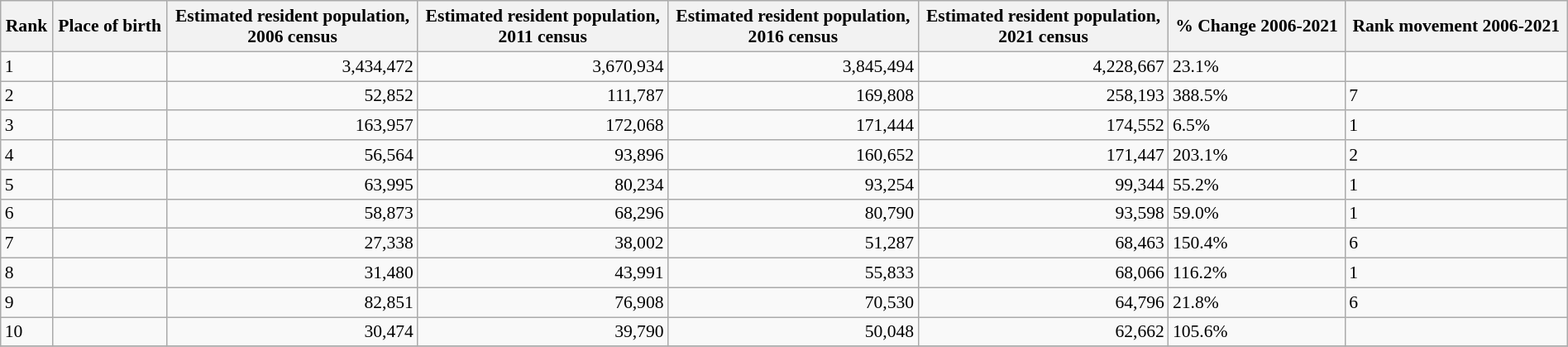<table class="wikitable sortable" style="font-size:90%; width:100%;">
<tr>
<th>Rank</th>
<th>Place of birth</th>
<th>Estimated resident population, <br> 2006 census</th>
<th>Estimated resident population, <br> 2011 census </th>
<th>Estimated resident population, <br> 2016 census</th>
<th>Estimated resident population, <br> 2021 census</th>
<th>% Change 2006-2021</th>
<th>Rank movement 2006-2021</th>
</tr>
<tr>
<td>1</td>
<td></td>
<td style="text-align: right;">3,434,472</td>
<td style="text-align: right;">3,670,934</td>
<td style="text-align: right;">3,845,494</td>
<td style="text-align: right;">4,228,667</td>
<td> 23.1%</td>
<td></td>
</tr>
<tr>
<td>2</td>
<td></td>
<td style="text-align: right;">52,852</td>
<td style="text-align: right;">111,787</td>
<td style="text-align: right;">169,808</td>
<td style="text-align: right;">258,193</td>
<td> 388.5%</td>
<td> 7</td>
</tr>
<tr>
<td>3</td>
<td></td>
<td style="text-align: right;">163,957</td>
<td style="text-align: right;">172,068</td>
<td style="text-align: right;">171,444</td>
<td style="text-align: right;">174,552</td>
<td> 6.5%</td>
<td> 1</td>
</tr>
<tr>
<td>4</td>
<td></td>
<td style="text-align: right;">56,564</td>
<td style="text-align: right;">93,896</td>
<td style="text-align: right;">160,652</td>
<td style="text-align: right;">171,447</td>
<td> 203.1%</td>
<td> 2</td>
</tr>
<tr>
<td>5</td>
<td></td>
<td style="text-align: right;">63,995</td>
<td style="text-align: right;">80,234</td>
<td style="text-align: right;">93,254</td>
<td style="text-align: right;">99,344</td>
<td> 55.2%</td>
<td> 1</td>
</tr>
<tr>
<td>6</td>
<td></td>
<td style="text-align: right;">58,873</td>
<td style="text-align: right;">68,296</td>
<td style="text-align: right;">80,790</td>
<td style="text-align: right;">93,598</td>
<td> 59.0%</td>
<td> 1</td>
</tr>
<tr>
<td>7</td>
<td></td>
<td style="text-align: right;">27,338</td>
<td style="text-align: right;">38,002</td>
<td style="text-align: right;">51,287</td>
<td style="text-align: right;">68,463</td>
<td> 150.4%</td>
<td> 6</td>
</tr>
<tr>
<td>8</td>
<td></td>
<td style="text-align: right;">31,480</td>
<td style="text-align: right;">43,991</td>
<td style="text-align: right;">55,833</td>
<td style="text-align: right;">68,066</td>
<td> 116.2%</td>
<td> 1</td>
</tr>
<tr>
<td>9</td>
<td></td>
<td style="text-align: right;">82,851</td>
<td style="text-align: right;">76,908</td>
<td style="text-align: right;">70,530</td>
<td style="text-align: right;">64,796</td>
<td> 21.8%</td>
<td> 6</td>
</tr>
<tr>
<td>10</td>
<td></td>
<td style="text-align: right;">30,474</td>
<td style="text-align: right;">39,790</td>
<td style="text-align: right;">50,048</td>
<td style="text-align: right;">62,662</td>
<td> 105.6%</td>
<td></td>
</tr>
<tr>
</tr>
</table>
